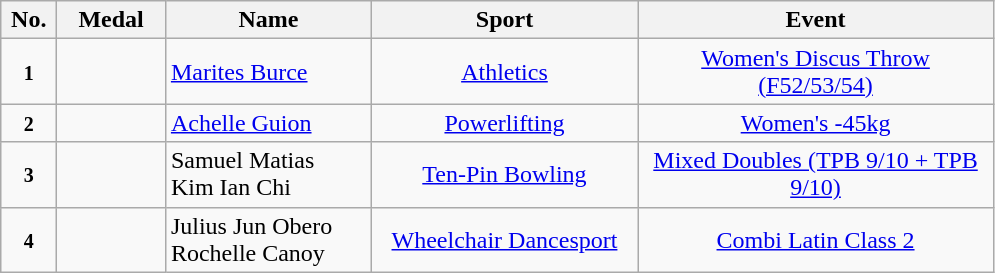<table class="wikitable" style="font-size:100%; text-align:center;">
<tr>
<th width="30">No.</th>
<th width="65">Medal</th>
<th width="130">Name</th>
<th width="170">Sport</th>
<th width="230">Event</th>
</tr>
<tr>
<td><small><strong>1</strong></small></td>
<td></td>
<td align=left><a href='#'>Marites Burce</a></td>
<td> <a href='#'>Athletics</a></td>
<td><a href='#'>Women's Discus Throw (F52/53/54)</a></td>
</tr>
<tr>
<td><small><strong>2</strong></small></td>
<td></td>
<td align=left><a href='#'>Achelle Guion</a></td>
<td> <a href='#'>Powerlifting</a></td>
<td><a href='#'>Women's -45kg</a></td>
</tr>
<tr>
<td><small><strong>3</strong></small></td>
<td></td>
<td align=left>Samuel Matias<br> Kim Ian Chi</td>
<td> <a href='#'>Ten-Pin Bowling</a></td>
<td><a href='#'>Mixed Doubles (TPB 9/10 + TPB 9/10)</a></td>
</tr>
<tr>
<td><small><strong>4</strong></small></td>
<td></td>
<td align=left>Julius Jun Obero<br>Rochelle Canoy</td>
<td> <a href='#'>Wheelchair Dancesport</a></td>
<td><a href='#'>Combi Latin Class 2</a></td>
</tr>
</table>
